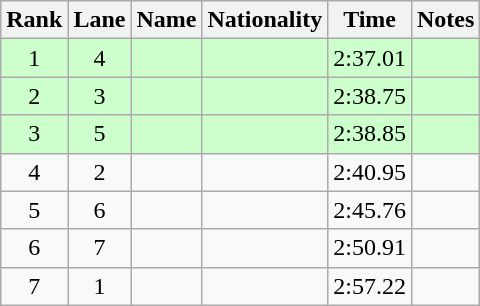<table class="wikitable sortable" style="text-align:center">
<tr>
<th>Rank</th>
<th>Lane</th>
<th>Name</th>
<th>Nationality</th>
<th>Time</th>
<th>Notes</th>
</tr>
<tr bgcolor=ccffcc>
<td>1</td>
<td>4</td>
<td align=left></td>
<td align=left></td>
<td>2:37.01</td>
<td><strong></strong></td>
</tr>
<tr bgcolor=ccffcc>
<td>2</td>
<td>3</td>
<td align=left></td>
<td align=left></td>
<td>2:38.75</td>
<td><strong></strong></td>
</tr>
<tr bgcolor=ccffcc>
<td>3</td>
<td>5</td>
<td align=left></td>
<td align=left></td>
<td>2:38.85</td>
<td><strong></strong></td>
</tr>
<tr>
<td>4</td>
<td>2</td>
<td align=left></td>
<td align=left></td>
<td>2:40.95</td>
<td></td>
</tr>
<tr>
<td>5</td>
<td>6</td>
<td align=left></td>
<td align=left></td>
<td>2:45.76</td>
<td></td>
</tr>
<tr>
<td>6</td>
<td>7</td>
<td align=left></td>
<td align=left></td>
<td>2:50.91</td>
<td></td>
</tr>
<tr>
<td>7</td>
<td>1</td>
<td align=left></td>
<td align=left></td>
<td>2:57.22</td>
<td></td>
</tr>
</table>
